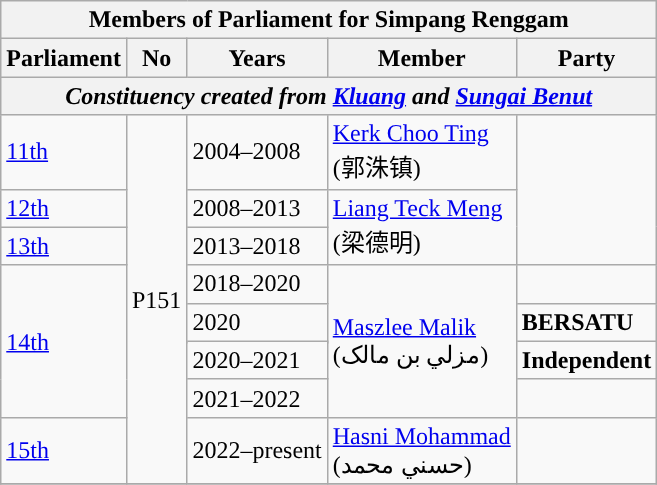<table class=wikitable>
<tr>
<th colspan="5">Members of Parliament for Simpang Renggam</th>
</tr>
<tr>
<th>Parliament</th>
<th>No</th>
<th>Years</th>
<th>Member</th>
<th>Party</th>
</tr>
<tr>
<th colspan="5" align="center"><em>Constituency created from <a href='#'>Kluang</a> and <a href='#'>Sungai Benut</a></em></th>
</tr>
<tr>
<td><a href='#'>11th</a></td>
<td rowspan="9">P151</td>
<td>2004–2008</td>
<td><a href='#'>Kerk Choo Ting</a> <br> (郭洙镇)</td>
<td rowspan="3"></td>
</tr>
<tr>
<td><a href='#'>12th</a></td>
<td>2008–2013</td>
<td rowspan=2><a href='#'>Liang Teck Meng</a> <br> (梁德明)</td>
</tr>
<tr>
<td><a href='#'>13th</a></td>
<td>2013–2018</td>
</tr>
<tr>
<td rowspan="5"><a href='#'>14th</a></td>
<td>2018–2020</td>
<td rowspan="5"><a href='#'>Maszlee Malik</a> <br> (مزلي بن مالک)</td>
<td></td>
</tr>
<tr>
<td rowspan="2">2020</td>
<td><strong>BERSATU</strong></td>
</tr>
<tr>
<td rowspan="2"><strong>Independent</strong></td>
</tr>
<tr>
<td>2020–2021</td>
</tr>
<tr>
<td>2021–2022</td>
<td></td>
</tr>
<tr>
<td><a href='#'>15th</a></td>
<td>2022–present</td>
<td><a href='#'>Hasni Mohammad</a> <br> (حسني محمد‎)</td>
<td></td>
</tr>
<tr>
</tr>
</table>
